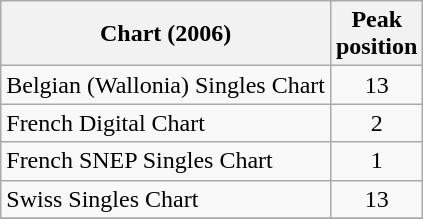<table class="wikitable sortable">
<tr>
<th>Chart (2006)</th>
<th>Peak<br>position</th>
</tr>
<tr>
<td>Belgian (Wallonia) Singles Chart</td>
<td align="center">13</td>
</tr>
<tr>
<td>French Digital Chart</td>
<td align="center">2</td>
</tr>
<tr>
<td>French SNEP Singles Chart</td>
<td align="center">1</td>
</tr>
<tr>
<td>Swiss Singles Chart</td>
<td align="center">13</td>
</tr>
<tr>
</tr>
</table>
